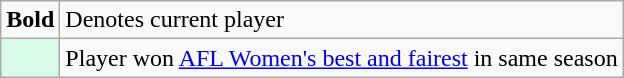<table class="wikitable">
<tr>
<td><strong>Bold</strong></td>
<td>Denotes current player</td>
</tr>
<tr>
<td style=background:#D9F9E9></td>
<td>Player won <a href='#'>AFL Women's best and fairest</a> in same season</td>
</tr>
</table>
